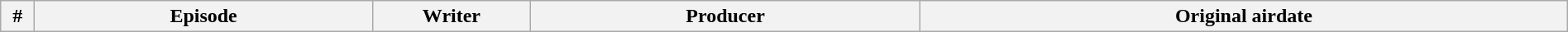<table class="wikitable plainrowheaders" style="width:100%; margin:auto;">
<tr>
<th width="20">#</th>
<th>Episode</th>
<th width="120">Writer</th>
<th>Producer</th>
<th>Original airdate<br></th>
</tr>
</table>
